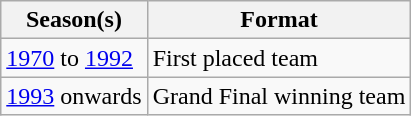<table class="wikitable">
<tr>
<th>Season(s)</th>
<th>Format</th>
</tr>
<tr>
<td><a href='#'>1970</a> to <a href='#'>1992</a></td>
<td>First placed team</td>
</tr>
<tr>
<td><a href='#'>1993</a> onwards</td>
<td>Grand Final winning team</td>
</tr>
</table>
